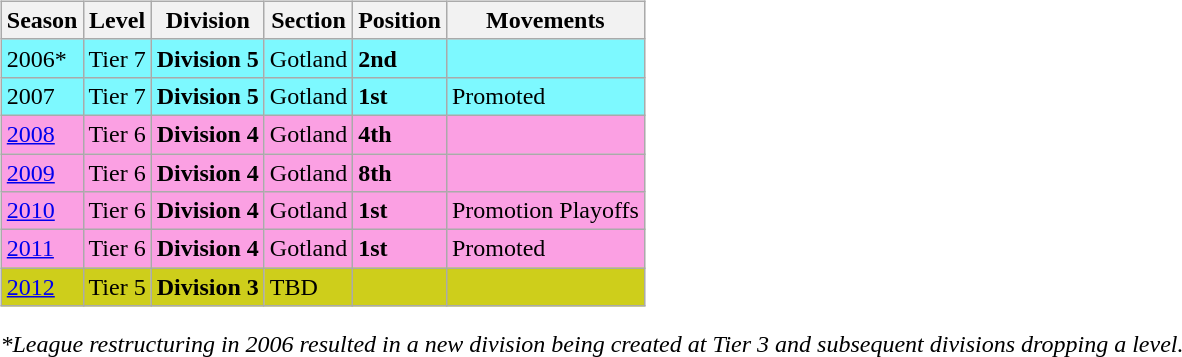<table>
<tr>
<td valign="top" width=0%><br><table class="wikitable">
<tr style="background:#f0f6fa;">
<th><strong>Season</strong></th>
<th><strong>Level</strong></th>
<th><strong>Division</strong></th>
<th><strong>Section</strong></th>
<th><strong>Position</strong></th>
<th><strong>Movements</strong></th>
</tr>
<tr>
<td style="background:#7DF9FF;">2006*</td>
<td style="background:#7DF9FF;">Tier 7</td>
<td style="background:#7DF9FF;"><strong>Division 5</strong></td>
<td style="background:#7DF9FF;">Gotland</td>
<td style="background:#7DF9FF;"><strong>2nd</strong></td>
<td style="background:#7DF9FF;"></td>
</tr>
<tr>
<td style="background:#7DF9FF;">2007</td>
<td style="background:#7DF9FF;">Tier 7</td>
<td style="background:#7DF9FF;"><strong>Division 5</strong></td>
<td style="background:#7DF9FF;">Gotland</td>
<td style="background:#7DF9FF;"><strong>1st</strong></td>
<td style="background:#7DF9FF;">Promoted</td>
</tr>
<tr>
<td style="background:#FBA0E3;"><a href='#'>2008</a></td>
<td style="background:#FBA0E3;">Tier 6</td>
<td style="background:#FBA0E3;"><strong>Division 4</strong></td>
<td style="background:#FBA0E3;">Gotland</td>
<td style="background:#FBA0E3;"><strong>4th</strong></td>
<td style="background:#FBA0E3;"></td>
</tr>
<tr>
<td style="background:#FBA0E3;"><a href='#'>2009</a></td>
<td style="background:#FBA0E3;">Tier 6</td>
<td style="background:#FBA0E3;"><strong>Division 4</strong></td>
<td style="background:#FBA0E3;">Gotland</td>
<td style="background:#FBA0E3;"><strong>8th</strong></td>
<td style="background:#FBA0E3;"></td>
</tr>
<tr>
<td style="background:#FBA0E3;"><a href='#'>2010</a></td>
<td style="background:#FBA0E3;">Tier 6</td>
<td style="background:#FBA0E3;"><strong>Division 4</strong></td>
<td style="background:#FBA0E3;">Gotland</td>
<td style="background:#FBA0E3;"><strong>1st</strong></td>
<td style="background:#FBA0E3;">Promotion Playoffs</td>
</tr>
<tr>
<td style="background:#FBA0E3;"><a href='#'>2011</a></td>
<td style="background:#FBA0E3;">Tier 6</td>
<td style="background:#FBA0E3;"><strong>Division 4</strong></td>
<td style="background:#FBA0E3;">Gotland</td>
<td style="background:#FBA0E3;"><strong>1st</strong></td>
<td style="background:#FBA0E3;">Promoted</td>
</tr>
<tr>
<td style="background:#CECE1B;"><a href='#'>2012</a></td>
<td style="background:#CECE1B;">Tier 5</td>
<td style="background:#CECE1B;"><strong>Division 3</strong></td>
<td style="background:#CECE1B;">TBD</td>
<td style="background:#CECE1B;"></td>
<td style="background:#CECE1B;"></td>
</tr>
</table>
<em>*League restructuring in 2006 resulted in a new division being created at Tier 3 and subsequent divisions dropping a level.</em>

</td>
</tr>
</table>
